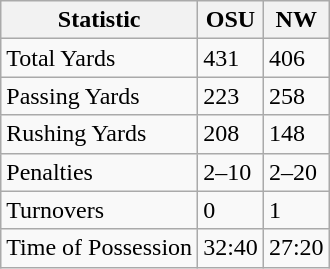<table class="wikitable">
<tr>
<th>Statistic</th>
<th>OSU</th>
<th>NW</th>
</tr>
<tr>
<td>Total Yards</td>
<td>431</td>
<td>406</td>
</tr>
<tr>
<td>Passing Yards</td>
<td>223</td>
<td>258</td>
</tr>
<tr>
<td>Rushing Yards</td>
<td>208</td>
<td>148</td>
</tr>
<tr>
<td>Penalties</td>
<td>2–10</td>
<td>2–20</td>
</tr>
<tr>
<td>Turnovers</td>
<td>0</td>
<td>1</td>
</tr>
<tr>
<td>Time of Possession</td>
<td>32:40</td>
<td>27:20</td>
</tr>
</table>
